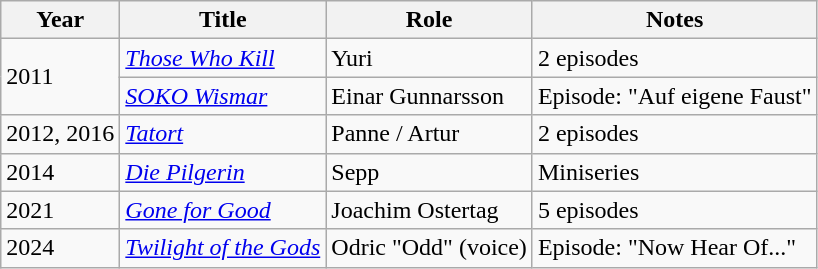<table class="wikitable">
<tr>
<th>Year</th>
<th>Title</th>
<th>Role</th>
<th>Notes</th>
</tr>
<tr>
<td rowspan="2">2011</td>
<td><em><a href='#'>Those Who Kill</a></em></td>
<td>Yuri</td>
<td>2 episodes</td>
</tr>
<tr>
<td><em><a href='#'>SOKO Wismar</a></em></td>
<td>Einar Gunnarsson</td>
<td>Episode: "Auf eigene Faust"</td>
</tr>
<tr>
<td>2012, 2016</td>
<td><em><a href='#'>Tatort</a></em></td>
<td>Panne / Artur</td>
<td>2 episodes</td>
</tr>
<tr>
<td>2014</td>
<td><em><a href='#'>Die Pilgerin</a></em></td>
<td>Sepp</td>
<td>Miniseries</td>
</tr>
<tr>
<td>2021</td>
<td><em><a href='#'>Gone for Good</a></em></td>
<td>Joachim Ostertag</td>
<td>5 episodes</td>
</tr>
<tr>
<td>2024</td>
<td><em><a href='#'>Twilight of the Gods</a></em></td>
<td>Odric "Odd" (voice)</td>
<td>Episode: "Now Hear Of..."</td>
</tr>
</table>
